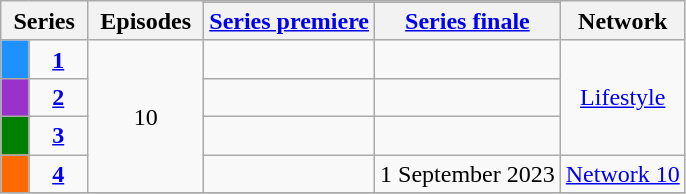<table class="wikitable plainrowheaders"  style="text-align:center;">
<tr>
<th scope="col" style="padding:0 8px;" colspan="2" rowspan="2">Series</th>
<th scope="col" style="padding:0 8px;" rowspan="2">Episodes</th>
<th scope="col" style="padding:0 80px;" colspan="2"></th>
<th scope="col" style="padding:0 8px;" rowspan="2">Network</th>
</tr>
<tr>
<th scope="col"><a href='#'>Series premiere</a></th>
<th scope="col"><a href='#'>Series finale</a></th>
</tr>
<tr>
<td scope="row" style="background:#1E90FF;"></td>
<td><strong><a href='#'>1</a></strong></td>
<td rowspan="4">10</td>
<td></td>
<td></td>
<td rowspan=3><a href='#'>Lifestyle</a></td>
</tr>
<tr>
<td scope="row" style="background:#9932cc;"></td>
<td><strong><a href='#'>2</a></strong></td>
<td></td>
<td></td>
</tr>
<tr>
<td scope="row" style="background:#008000;"></td>
<td><strong><a href='#'>3</a></strong></td>
<td></td>
<td></td>
</tr>
<tr>
<td scope="row" style="background:#FF6A00;"></td>
<td><strong><a href='#'>4</a></strong></td>
<td></td>
<td>1 September 2023</td>
<td><a href='#'>Network 10</a></td>
</tr>
<tr>
</tr>
</table>
